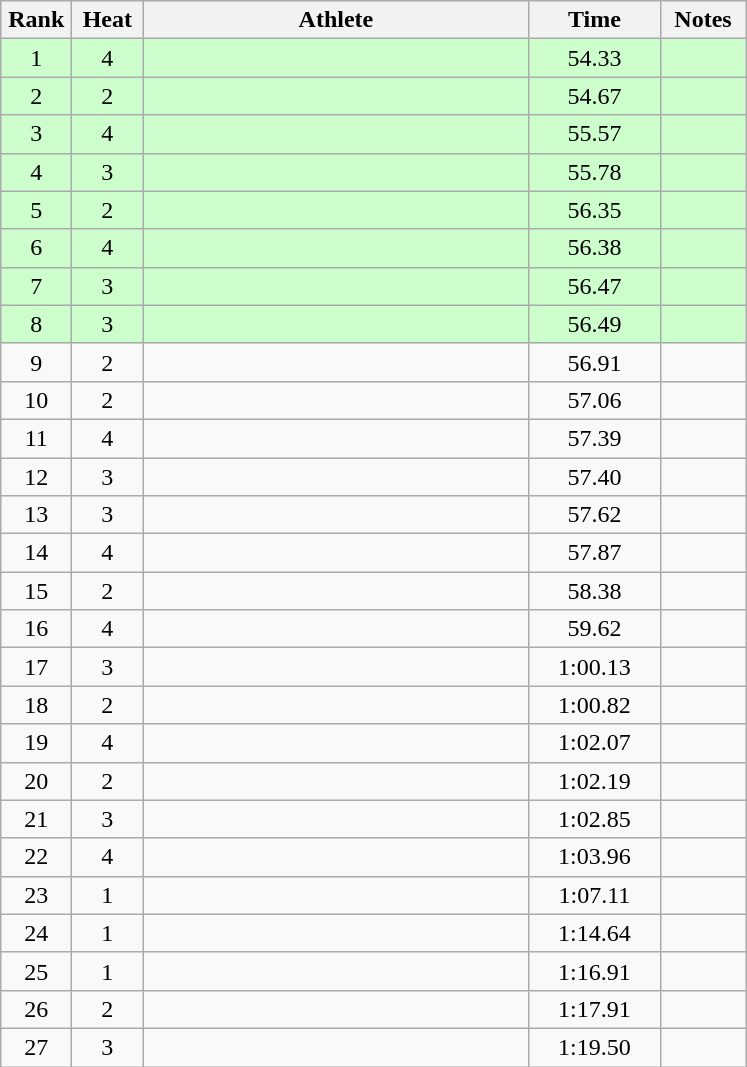<table class="wikitable" style="text-align:center">
<tr>
<th width=40>Rank</th>
<th width=40>Heat</th>
<th width=250>Athlete</th>
<th width=80>Time</th>
<th width=50>Notes</th>
</tr>
<tr bgcolor=#ccffcc>
<td>1</td>
<td>4</td>
<td align=left></td>
<td>54.33</td>
<td></td>
</tr>
<tr bgcolor=#ccffcc>
<td>2</td>
<td>2</td>
<td align=left></td>
<td>54.67</td>
<td></td>
</tr>
<tr bgcolor=#ccffcc>
<td>3</td>
<td>4</td>
<td align=left></td>
<td>55.57</td>
<td></td>
</tr>
<tr bgcolor=#ccffcc>
<td>4</td>
<td>3</td>
<td align=left></td>
<td>55.78</td>
<td></td>
</tr>
<tr bgcolor=#ccffcc>
<td>5</td>
<td>2</td>
<td align=left></td>
<td>56.35</td>
<td></td>
</tr>
<tr bgcolor=#ccffcc>
<td>6</td>
<td>4</td>
<td align=left></td>
<td>56.38</td>
<td></td>
</tr>
<tr bgcolor=#ccffcc>
<td>7</td>
<td>3</td>
<td align=left></td>
<td>56.47</td>
<td></td>
</tr>
<tr bgcolor=#ccffcc>
<td>8</td>
<td>3</td>
<td align=left></td>
<td>56.49</td>
<td></td>
</tr>
<tr>
<td>9</td>
<td>2</td>
<td align=left></td>
<td>56.91</td>
<td></td>
</tr>
<tr>
<td>10</td>
<td>2</td>
<td align=left></td>
<td>57.06</td>
<td></td>
</tr>
<tr>
<td>11</td>
<td>4</td>
<td align=left></td>
<td>57.39</td>
<td></td>
</tr>
<tr>
<td>12</td>
<td>3</td>
<td align=left></td>
<td>57.40</td>
<td></td>
</tr>
<tr>
<td>13</td>
<td>3</td>
<td align=left></td>
<td>57.62</td>
<td></td>
</tr>
<tr>
<td>14</td>
<td>4</td>
<td align=left></td>
<td>57.87</td>
<td></td>
</tr>
<tr>
<td>15</td>
<td>2</td>
<td align=left></td>
<td>58.38</td>
<td></td>
</tr>
<tr>
<td>16</td>
<td>4</td>
<td align=left></td>
<td>59.62</td>
<td></td>
</tr>
<tr>
<td>17</td>
<td>3</td>
<td align=left></td>
<td>1:00.13</td>
<td></td>
</tr>
<tr>
<td>18</td>
<td>2</td>
<td align=left></td>
<td>1:00.82</td>
<td></td>
</tr>
<tr>
<td>19</td>
<td>4</td>
<td align=left></td>
<td>1:02.07</td>
<td></td>
</tr>
<tr>
<td>20</td>
<td>2</td>
<td align=left></td>
<td>1:02.19</td>
<td></td>
</tr>
<tr>
<td>21</td>
<td>3</td>
<td align=left></td>
<td>1:02.85</td>
<td></td>
</tr>
<tr>
<td>22</td>
<td>4</td>
<td align=left></td>
<td>1:03.96</td>
<td></td>
</tr>
<tr>
<td>23</td>
<td>1</td>
<td align=left></td>
<td>1:07.11</td>
<td></td>
</tr>
<tr>
<td>24</td>
<td>1</td>
<td align=left></td>
<td>1:14.64</td>
<td></td>
</tr>
<tr>
<td>25</td>
<td>1</td>
<td align=left></td>
<td>1:16.91</td>
<td></td>
</tr>
<tr>
<td>26</td>
<td>2</td>
<td align=left></td>
<td>1:17.91</td>
<td></td>
</tr>
<tr>
<td>27</td>
<td>3</td>
<td align=left></td>
<td>1:19.50</td>
<td></td>
</tr>
</table>
